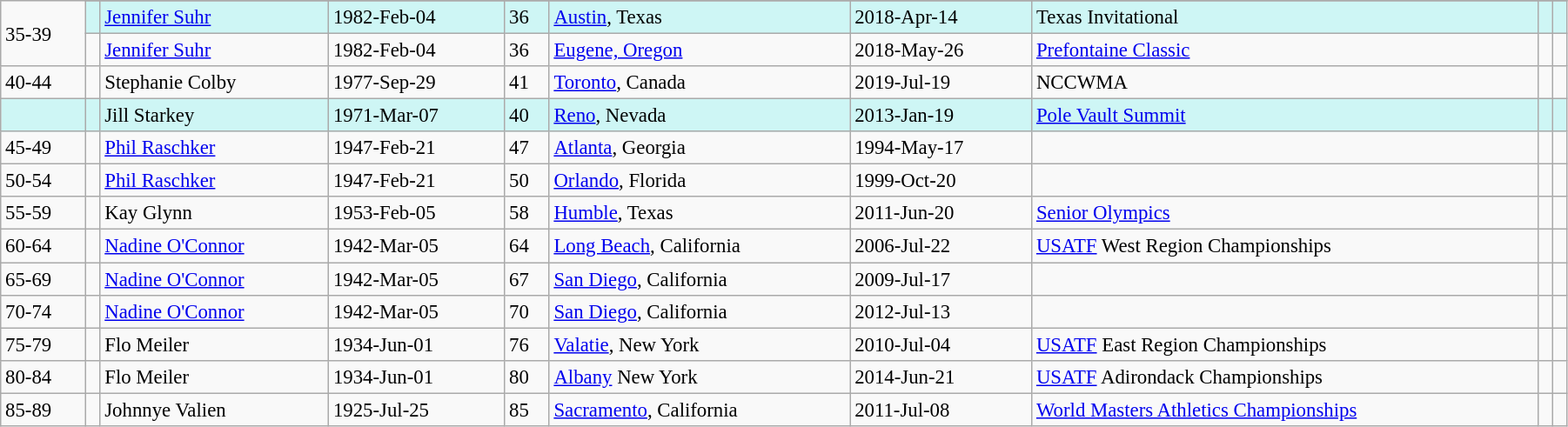<table class="wikitable" style="font-size:95%; width: 95%">
<tr>
<td rowspan=3>35-39</td>
</tr>
<tr style="background:#cef6f5;">
<td></td>
<td><a href='#'>Jennifer Suhr</a></td>
<td>1982-Feb-04</td>
<td>36</td>
<td><a href='#'>Austin</a>, Texas</td>
<td>2018-Apr-14</td>
<td>Texas Invitational</td>
<td></td>
<td></td>
</tr>
<tr>
<td></td>
<td><a href='#'>Jennifer Suhr</a></td>
<td>1982-Feb-04</td>
<td>36</td>
<td><a href='#'>Eugene, Oregon</a></td>
<td>2018-May-26</td>
<td><a href='#'>Prefontaine Classic</a></td>
<td></td>
<td></td>
</tr>
<tr rowspan=2>
<td>40-44</td>
<td></td>
<td>Stephanie Colby</td>
<td>1977-Sep-29</td>
<td>41</td>
<td><a href='#'>Toronto</a>, Canada</td>
<td>2019-Jul-19</td>
<td>NCCWMA</td>
<td></td>
<td></td>
</tr>
<tr style="background:#cef6f5;">
<td></td>
<td> </td>
<td>Jill Starkey</td>
<td>1971-Mar-07</td>
<td>40</td>
<td><a href='#'>Reno</a>, Nevada</td>
<td>2013-Jan-19</td>
<td><a href='#'>Pole Vault Summit</a></td>
<td></td>
<td></td>
</tr>
<tr>
<td>45-49</td>
<td></td>
<td><a href='#'>Phil Raschker</a></td>
<td>1947-Feb-21</td>
<td>47</td>
<td><a href='#'>Atlanta</a>, Georgia</td>
<td>1994-May-17</td>
<td></td>
<td></td>
<td></td>
</tr>
<tr>
<td>50-54</td>
<td></td>
<td><a href='#'>Phil Raschker</a></td>
<td>1947-Feb-21</td>
<td>50</td>
<td><a href='#'>Orlando</a>, Florida</td>
<td>1999-Oct-20</td>
<td></td>
<td></td>
<td></td>
</tr>
<tr>
<td>55-59</td>
<td></td>
<td>Kay Glynn</td>
<td>1953-Feb-05</td>
<td>58</td>
<td><a href='#'>Humble</a>, Texas</td>
<td>2011-Jun-20</td>
<td><a href='#'>Senior Olympics</a></td>
<td></td>
<td></td>
</tr>
<tr>
<td>60-64</td>
<td></td>
<td><a href='#'>Nadine O'Connor</a></td>
<td>1942-Mar-05</td>
<td>64</td>
<td><a href='#'>Long Beach</a>, California</td>
<td>2006-Jul-22</td>
<td><a href='#'>USATF</a> West Region Championships</td>
<td></td>
<td></td>
</tr>
<tr>
<td>65-69</td>
<td></td>
<td><a href='#'>Nadine O'Connor</a></td>
<td>1942-Mar-05</td>
<td>67</td>
<td><a href='#'>San Diego</a>, California</td>
<td>2009-Jul-17</td>
<td></td>
<td></td>
<td></td>
</tr>
<tr>
<td>70-74</td>
<td></td>
<td><a href='#'>Nadine O'Connor</a></td>
<td>1942-Mar-05</td>
<td>70</td>
<td><a href='#'>San Diego</a>, California</td>
<td>2012-Jul-13</td>
<td></td>
<td></td>
<td></td>
</tr>
<tr>
<td>75-79</td>
<td></td>
<td>Flo Meiler</td>
<td>1934-Jun-01</td>
<td>76</td>
<td><a href='#'>Valatie</a>, New York</td>
<td>2010-Jul-04</td>
<td><a href='#'>USATF</a> East Region Championships</td>
<td></td>
<td></td>
</tr>
<tr>
<td>80-84</td>
<td></td>
<td>Flo Meiler</td>
<td>1934-Jun-01</td>
<td>80</td>
<td><a href='#'>Albany</a> New York</td>
<td>2014-Jun-21</td>
<td><a href='#'>USATF</a> Adirondack Championships</td>
<td></td>
<td></td>
</tr>
<tr>
<td>85-89</td>
<td></td>
<td>Johnnye Valien</td>
<td>1925-Jul-25</td>
<td>85</td>
<td><a href='#'>Sacramento</a>, California</td>
<td>2011-Jul-08</td>
<td><a href='#'>World Masters Athletics Championships</a></td>
<td></td>
<td></td>
</tr>
</table>
